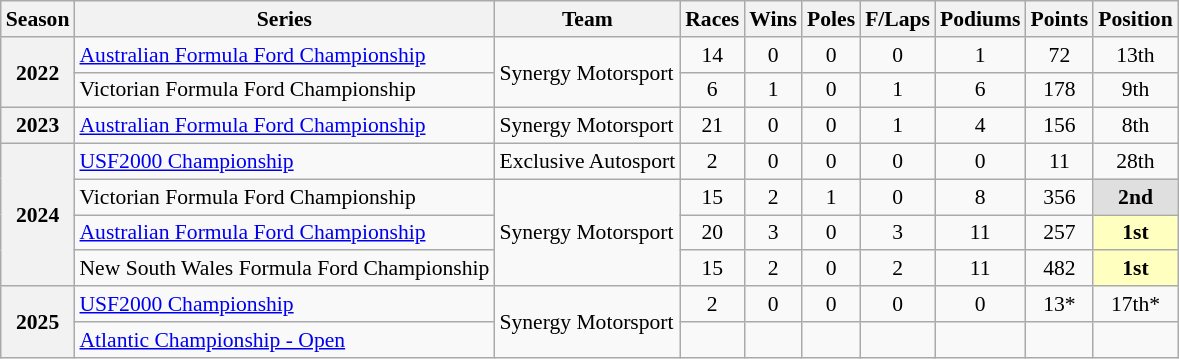<table class="wikitable" style="font-size: 90%; text-align:center">
<tr>
<th>Season</th>
<th>Series</th>
<th>Team</th>
<th>Races</th>
<th>Wins</th>
<th><strong>Poles</strong></th>
<th>F/Laps</th>
<th>Podiums</th>
<th>Points</th>
<th>Position</th>
</tr>
<tr>
<th rowspan="2">2022</th>
<td align="left" nowrap><a href='#'>Australian Formula Ford Championship</a></td>
<td rowspan="2" align="left" nowrap>Synergy Motorsport</td>
<td>14</td>
<td>0</td>
<td>0</td>
<td>0</td>
<td>1</td>
<td>72</td>
<td>13th</td>
</tr>
<tr>
<td align="left" nowrap>Victorian Formula Ford Championship</td>
<td>6</td>
<td>1</td>
<td>0</td>
<td>1</td>
<td>6</td>
<td>178</td>
<td>9th</td>
</tr>
<tr>
<th>2023</th>
<td align="left"><a href='#'>Australian Formula Ford Championship</a></td>
<td align="left">Synergy Motorsport</td>
<td>21</td>
<td>0</td>
<td>0</td>
<td>1</td>
<td>4</td>
<td>156</td>
<td>8th</td>
</tr>
<tr>
<th rowspan="4">2024</th>
<td align="left"><a href='#'>USF2000 Championship</a></td>
<td align="left">Exclusive Autosport</td>
<td>2</td>
<td>0</td>
<td>0</td>
<td>0</td>
<td>0</td>
<td>11</td>
<td>28th</td>
</tr>
<tr>
<td align="left">Victorian Formula Ford Championship</td>
<td rowspan="3" align="left">Synergy Motorsport</td>
<td>15</td>
<td>2</td>
<td>1</td>
<td>0</td>
<td>8</td>
<td>356</td>
<td style="background:#DFDFDF;"><strong>2nd</strong></td>
</tr>
<tr>
<td align="left"><a href='#'>Australian Formula Ford Championship</a></td>
<td>20</td>
<td>3</td>
<td>0</td>
<td>3</td>
<td>11</td>
<td>257</td>
<td style="background:#FFFFBF;"><strong>1st</strong></td>
</tr>
<tr>
<td align="left">New South Wales Formula Ford Championship</td>
<td>15</td>
<td>2</td>
<td>0</td>
<td>2</td>
<td>11</td>
<td>482</td>
<td style="background:#FFFFBF;"><strong>1st</strong></td>
</tr>
<tr>
<th rowspan="2">2025</th>
<td align="left"><a href='#'>USF2000 Championship</a></td>
<td rowspan="2" align="left">Synergy Motorsport</td>
<td>2</td>
<td>0</td>
<td>0</td>
<td>0</td>
<td>0</td>
<td>13*</td>
<td>17th*</td>
</tr>
<tr>
<td align=left><a href='#'>Atlantic Championship - Open</a></td>
<td></td>
<td></td>
<td></td>
<td></td>
<td></td>
<td></td>
<td></td>
</tr>
</table>
